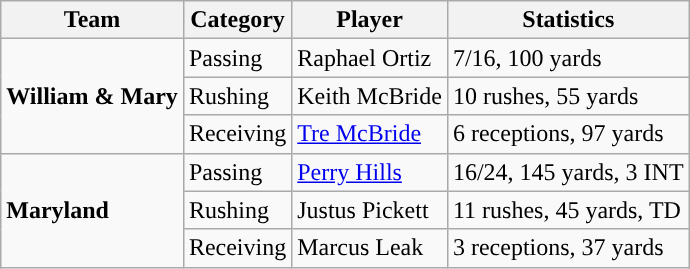<table class="wikitable" style="float: left;">
<tr>
<th>Team</th>
<th>Category</th>
<th>Player</th>
<th>Statistics</th>
</tr>
<tr>
<td rowspan=3><strong>William & Mary</strong></td>
<td>Passing</td>
<td>Raphael Ortiz</td>
<td>7/16, 100 yards</td>
</tr>
<tr>
<td>Rushing</td>
<td>Keith McBride</td>
<td>10 rushes, 55 yards</td>
</tr>
<tr>
<td>Receiving</td>
<td><a href='#'>Tre McBride</a></td>
<td>6 receptions, 97 yards</td>
</tr>
<tr>
<td rowspan=3><strong>Maryland</strong></td>
<td>Passing</td>
<td><a href='#'>Perry Hills</a></td>
<td>16/24, 145 yards, 3 INT</td>
</tr>
<tr>
<td>Rushing</td>
<td>Justus Pickett</td>
<td>11 rushes, 45 yards, TD</td>
</tr>
<tr>
<td>Receiving</td>
<td>Marcus Leak</td>
<td>3 receptions, 37 yards</td>
</tr>
</table>
